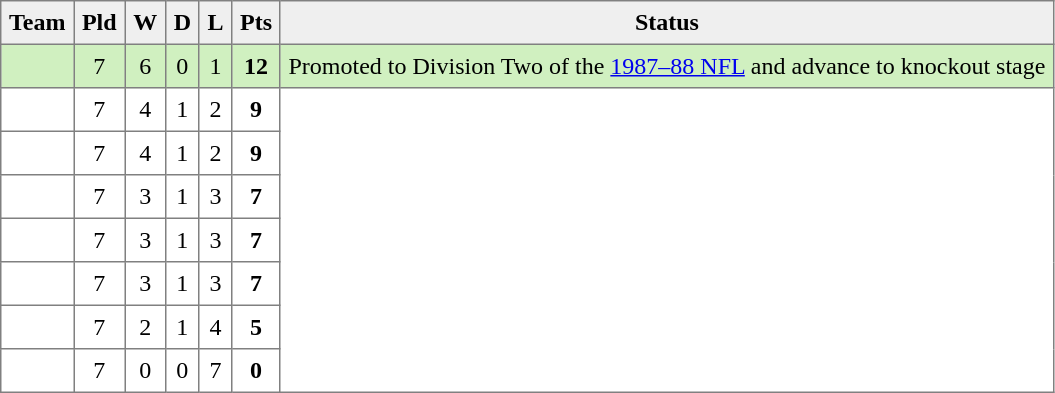<table style=border-collapse:collapse border=1 cellspacing=0 cellpadding=5>
<tr align=center bgcolor=#efefef>
<th>Team</th>
<th>Pld</th>
<th>W</th>
<th>D</th>
<th>L</th>
<th>Pts</th>
<th>Status</th>
</tr>
<tr align=center style="background:#D0F0C0;">
<td style="text-align:left;"> </td>
<td>7</td>
<td>6</td>
<td>0</td>
<td>1</td>
<td><strong>12</strong></td>
<td rowspan=1>Promoted to Division Two of the <a href='#'>1987–88 NFL</a> and advance to knockout stage</td>
</tr>
<tr align=center style="background:#FFFFFF;">
<td style="text-align:left;"> </td>
<td>7</td>
<td>4</td>
<td>1</td>
<td>2</td>
<td><strong>9</strong></td>
<td rowspan=7></td>
</tr>
<tr align=center style="background:#FFFFFF;">
<td style="text-align:left;"> </td>
<td>7</td>
<td>4</td>
<td>1</td>
<td>2</td>
<td><strong>9</strong></td>
</tr>
<tr align=center style="background:#FFFFFF;">
<td style="text-align:left;"> </td>
<td>7</td>
<td>3</td>
<td>1</td>
<td>3</td>
<td><strong>7</strong></td>
</tr>
<tr align=center style="background:#FFFFFF;">
<td style="text-align:left;"> </td>
<td>7</td>
<td>3</td>
<td>1</td>
<td>3</td>
<td><strong>7</strong></td>
</tr>
<tr align=center style="background:#FFFFFF;">
<td style="text-align:left;"> </td>
<td>7</td>
<td>3</td>
<td>1</td>
<td>3</td>
<td><strong>7</strong></td>
</tr>
<tr align=center style="background:#FFFFFF;">
<td style="text-align:left;"> </td>
<td>7</td>
<td>2</td>
<td>1</td>
<td>4</td>
<td><strong>5</strong></td>
</tr>
<tr align=center style="background:#FFFFFF;">
<td style="text-align:left;"> </td>
<td>7</td>
<td>0</td>
<td>0</td>
<td>7</td>
<td><strong>0</strong></td>
</tr>
</table>
